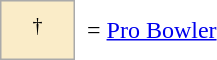<table border=0 cellspacing="0" cellpadding="8">
<tr>
<td style="background-color:#faecc8; border:1px solid #aaaaaa; width:2em;" align=center><sup>†</sup></td>
<td>= <a href='#'>Pro Bowler</a></td>
</tr>
</table>
